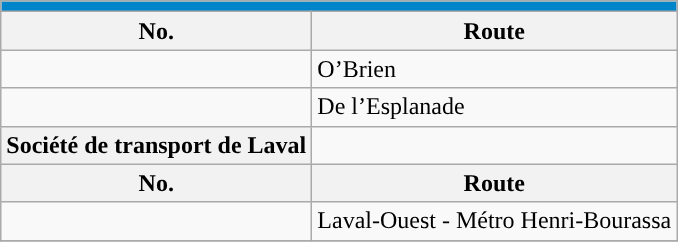<table align=center class="wikitable">
<tr>
<th style="background: #0085CA; font-size:100%; color:#FFFFFF;"colspan="4"><a href='#'></a></th>
</tr>
<tr>
<th>No.</th>
<th>Route</th>
</tr>
<tr>
<td></td>
<td>O’Brien</td>
</tr>
<tr>
<td></td>
<td>De l’Esplanade</td>
</tr>
<tr>
<th style="background: #">Société de transport de Laval</th>
</tr>
<tr>
<th>No.</th>
<th>Route</th>
</tr>
<tr>
<td></td>
<td>Laval-Ouest - Métro Henri-Bourassa</td>
</tr>
<tr>
</tr>
</table>
